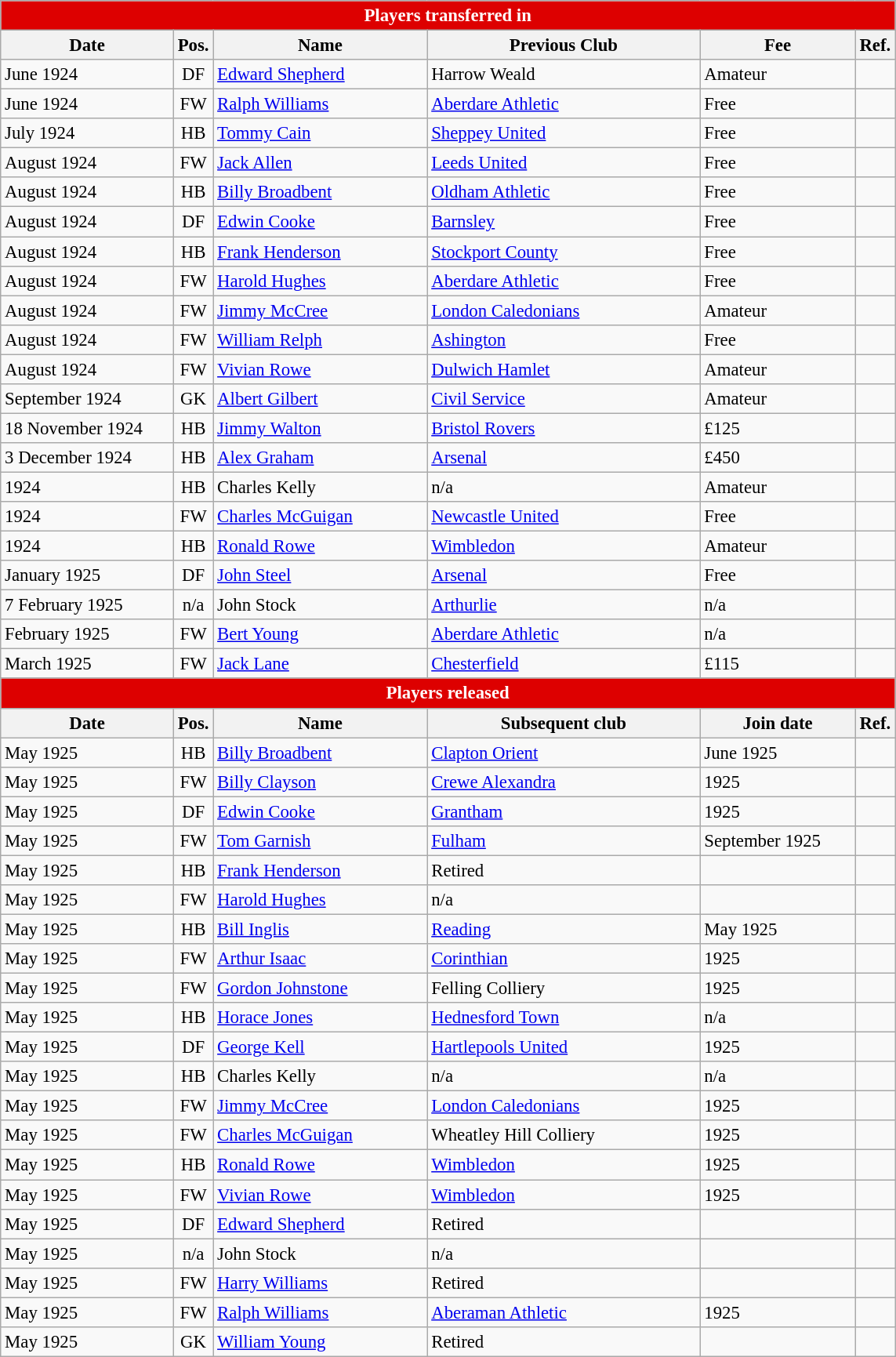<table style="font-size:95%;" class="wikitable">
<tr>
<th style="background:#d00; color:white; text-align:center;" colspan="6">Players transferred in</th>
</tr>
<tr>
<th style="width:140px;">Date</th>
<th style="width:25px;">Pos.</th>
<th style="width:175px;">Name</th>
<th style="width:225px;">Previous Club</th>
<th style="width:125px;">Fee</th>
<th style="width:25px;">Ref.</th>
</tr>
<tr>
<td>June 1924</td>
<td style="text-align:center;">DF</td>
<td> <a href='#'>Edward Shepherd</a></td>
<td> Harrow Weald</td>
<td>Amateur</td>
<td></td>
</tr>
<tr>
<td>June 1924</td>
<td style="text-align:center;">FW</td>
<td> <a href='#'>Ralph Williams</a></td>
<td> <a href='#'>Aberdare Athletic</a></td>
<td>Free</td>
<td></td>
</tr>
<tr>
<td>July 1924</td>
<td style="text-align:center;">HB</td>
<td> <a href='#'>Tommy Cain</a></td>
<td> <a href='#'>Sheppey United</a></td>
<td>Free</td>
<td></td>
</tr>
<tr>
<td>August 1924</td>
<td style="text-align:center;">FW</td>
<td> <a href='#'>Jack Allen</a></td>
<td> <a href='#'>Leeds United</a></td>
<td>Free</td>
<td></td>
</tr>
<tr>
<td>August 1924</td>
<td style="text-align:center;">HB</td>
<td> <a href='#'>Billy Broadbent</a></td>
<td> <a href='#'>Oldham Athletic</a></td>
<td>Free</td>
<td></td>
</tr>
<tr>
<td>August 1924</td>
<td style="text-align:center;">DF</td>
<td> <a href='#'>Edwin Cooke</a></td>
<td> <a href='#'>Barnsley</a></td>
<td>Free</td>
<td></td>
</tr>
<tr>
<td>August 1924</td>
<td style="text-align:center;">HB</td>
<td> <a href='#'>Frank Henderson</a></td>
<td> <a href='#'>Stockport County</a></td>
<td>Free</td>
<td></td>
</tr>
<tr>
<td>August 1924</td>
<td style="text-align:center;">FW</td>
<td> <a href='#'>Harold Hughes</a></td>
<td> <a href='#'>Aberdare Athletic</a></td>
<td>Free</td>
<td></td>
</tr>
<tr>
<td>August 1924</td>
<td style="text-align:center;">FW</td>
<td> <a href='#'>Jimmy McCree</a></td>
<td> <a href='#'>London Caledonians</a></td>
<td>Amateur</td>
<td></td>
</tr>
<tr>
<td>August 1924</td>
<td style="text-align:center;">FW</td>
<td> <a href='#'>William Relph</a></td>
<td> <a href='#'>Ashington</a></td>
<td>Free</td>
<td></td>
</tr>
<tr>
<td>August 1924</td>
<td style="text-align:center;">FW</td>
<td> <a href='#'>Vivian Rowe</a></td>
<td> <a href='#'>Dulwich Hamlet</a></td>
<td>Amateur</td>
<td></td>
</tr>
<tr>
<td>September 1924</td>
<td style="text-align:center;">GK</td>
<td> <a href='#'>Albert Gilbert</a></td>
<td> <a href='#'>Civil Service</a></td>
<td>Amateur</td>
<td></td>
</tr>
<tr>
<td>18 November 1924</td>
<td style="text-align:center;">HB</td>
<td> <a href='#'>Jimmy Walton</a></td>
<td> <a href='#'>Bristol Rovers</a></td>
<td>£125</td>
<td></td>
</tr>
<tr>
<td>3 December 1924</td>
<td style="text-align:center;">HB</td>
<td> <a href='#'>Alex Graham</a></td>
<td> <a href='#'>Arsenal</a></td>
<td>£450</td>
<td></td>
</tr>
<tr>
<td>1924</td>
<td style="text-align:center;">HB</td>
<td> Charles Kelly</td>
<td>n/a</td>
<td>Amateur</td>
<td></td>
</tr>
<tr>
<td>1924</td>
<td style="text-align:center;">FW</td>
<td> <a href='#'>Charles McGuigan</a></td>
<td> <a href='#'>Newcastle United</a></td>
<td>Free</td>
<td></td>
</tr>
<tr>
<td>1924</td>
<td style="text-align:center;">HB</td>
<td> <a href='#'>Ronald Rowe</a></td>
<td> <a href='#'>Wimbledon</a></td>
<td>Amateur</td>
<td></td>
</tr>
<tr>
<td>January 1925</td>
<td style="text-align:center;">DF</td>
<td> <a href='#'>John Steel</a></td>
<td> <a href='#'>Arsenal</a></td>
<td>Free</td>
<td></td>
</tr>
<tr>
<td>7 February 1925</td>
<td style="text-align:center;">n/a</td>
<td> John Stock</td>
<td> <a href='#'>Arthurlie</a></td>
<td>n/a</td>
<td></td>
</tr>
<tr>
<td>February 1925</td>
<td style="text-align:center;">FW</td>
<td> <a href='#'>Bert Young</a></td>
<td> <a href='#'>Aberdare Athletic</a></td>
<td>n/a</td>
<td></td>
</tr>
<tr>
<td>March 1925</td>
<td style="text-align:center;">FW</td>
<td> <a href='#'>Jack Lane</a></td>
<td> <a href='#'>Chesterfield</a></td>
<td>£115</td>
<td></td>
</tr>
<tr>
<th style="background:#d00; color:white; text-align:center;" colspan="6">Players released</th>
</tr>
<tr>
<th>Date</th>
<th>Pos.</th>
<th>Name</th>
<th>Subsequent club</th>
<th>Join date</th>
<th>Ref.</th>
</tr>
<tr>
<td>May 1925</td>
<td style="text-align:center;">HB</td>
<td> <a href='#'>Billy Broadbent</a></td>
<td> <a href='#'>Clapton Orient</a></td>
<td>June 1925</td>
<td></td>
</tr>
<tr>
<td>May 1925</td>
<td style="text-align:center;">FW</td>
<td> <a href='#'>Billy Clayson</a></td>
<td> <a href='#'>Crewe Alexandra</a></td>
<td>1925</td>
<td></td>
</tr>
<tr>
<td>May 1925</td>
<td style="text-align:center;">DF</td>
<td> <a href='#'>Edwin Cooke</a></td>
<td> <a href='#'>Grantham</a></td>
<td>1925</td>
<td></td>
</tr>
<tr>
<td>May 1925</td>
<td style="text-align:center;">FW</td>
<td> <a href='#'>Tom Garnish</a></td>
<td> <a href='#'>Fulham</a></td>
<td>September 1925</td>
<td></td>
</tr>
<tr>
<td>May 1925</td>
<td style="text-align:center;">HB</td>
<td> <a href='#'>Frank Henderson</a></td>
<td>Retired</td>
<td></td>
<td></td>
</tr>
<tr>
<td>May 1925</td>
<td style="text-align:center;">FW</td>
<td> <a href='#'>Harold Hughes</a></td>
<td>n/a</td>
<td></td>
<td></td>
</tr>
<tr>
<td>May 1925</td>
<td style="text-align:center;">HB</td>
<td> <a href='#'>Bill Inglis</a></td>
<td> <a href='#'>Reading</a></td>
<td>May 1925</td>
<td></td>
</tr>
<tr>
<td>May 1925</td>
<td style="text-align:center;">FW</td>
<td> <a href='#'>Arthur Isaac</a></td>
<td> <a href='#'>Corinthian</a></td>
<td>1925</td>
<td></td>
</tr>
<tr>
<td>May 1925</td>
<td style="text-align:center;">FW</td>
<td> <a href='#'>Gordon Johnstone</a></td>
<td> Felling Colliery</td>
<td>1925</td>
<td></td>
</tr>
<tr>
<td>May 1925</td>
<td style="text-align:center;">HB</td>
<td> <a href='#'>Horace Jones</a></td>
<td> <a href='#'>Hednesford Town</a></td>
<td>n/a</td>
<td></td>
</tr>
<tr>
<td>May 1925</td>
<td style="text-align:center;">DF</td>
<td> <a href='#'>George Kell</a></td>
<td> <a href='#'>Hartlepools United</a></td>
<td>1925</td>
<td></td>
</tr>
<tr>
<td>May 1925</td>
<td style="text-align:center;">HB</td>
<td> Charles Kelly</td>
<td>n/a</td>
<td>n/a</td>
<td></td>
</tr>
<tr>
<td>May 1925</td>
<td style="text-align:center;">FW</td>
<td> <a href='#'>Jimmy McCree</a></td>
<td> <a href='#'>London Caledonians</a></td>
<td>1925</td>
<td></td>
</tr>
<tr>
<td>May 1925</td>
<td style="text-align:center;">FW</td>
<td> <a href='#'>Charles McGuigan</a></td>
<td> Wheatley Hill Colliery</td>
<td>1925</td>
<td></td>
</tr>
<tr>
<td>May 1925</td>
<td style="text-align:center;">HB</td>
<td> <a href='#'>Ronald Rowe</a></td>
<td> <a href='#'>Wimbledon</a></td>
<td>1925</td>
<td></td>
</tr>
<tr>
<td>May 1925</td>
<td style="text-align:center;">FW</td>
<td> <a href='#'>Vivian Rowe</a></td>
<td> <a href='#'>Wimbledon</a></td>
<td>1925</td>
<td></td>
</tr>
<tr>
<td>May 1925</td>
<td style="text-align:center;">DF</td>
<td> <a href='#'>Edward Shepherd</a></td>
<td>Retired</td>
<td></td>
<td></td>
</tr>
<tr>
<td>May 1925</td>
<td style="text-align:center;">n/a</td>
<td> John Stock</td>
<td>n/a</td>
<td></td>
<td></td>
</tr>
<tr>
<td>May 1925</td>
<td style="text-align:center;">FW</td>
<td> <a href='#'>Harry Williams</a></td>
<td>Retired</td>
<td></td>
<td></td>
</tr>
<tr>
<td>May 1925</td>
<td style="text-align:center;">FW</td>
<td> <a href='#'>Ralph Williams</a></td>
<td> <a href='#'>Aberaman Athletic</a></td>
<td>1925</td>
<td></td>
</tr>
<tr>
<td>May 1925</td>
<td style="text-align:center;">GK</td>
<td> <a href='#'>William Young</a></td>
<td>Retired</td>
<td></td>
<td></td>
</tr>
</table>
